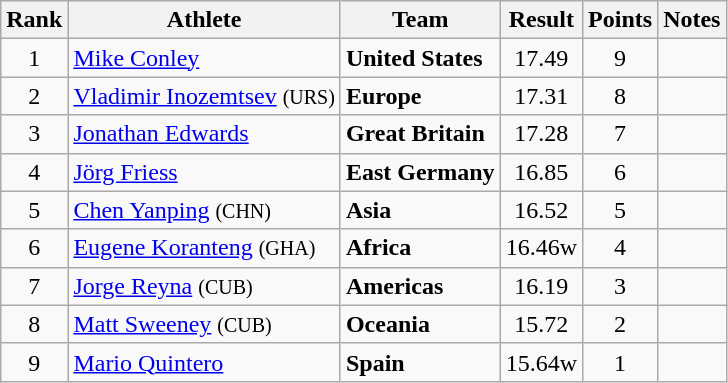<table class="wikitable" style="text-align:center">
<tr>
<th>Rank</th>
<th>Athlete</th>
<th>Team</th>
<th>Result</th>
<th>Points</th>
<th>Notes</th>
</tr>
<tr>
<td>1</td>
<td align="left"><a href='#'>Mike Conley</a></td>
<td align=left><strong>United States</strong></td>
<td>17.49</td>
<td>9</td>
<td></td>
</tr>
<tr>
<td>2</td>
<td align="left"><a href='#'>Vladimir Inozemtsev</a> <small>(URS)</small></td>
<td align=left><strong>Europe</strong></td>
<td>17.31</td>
<td>8</td>
<td></td>
</tr>
<tr>
<td>3</td>
<td align="left"><a href='#'>Jonathan Edwards</a></td>
<td align=left><strong>Great Britain</strong></td>
<td>17.28</td>
<td>7</td>
<td></td>
</tr>
<tr>
<td>4</td>
<td align="left"><a href='#'>Jörg Friess</a></td>
<td align=left><strong>East Germany</strong></td>
<td>16.85</td>
<td>6</td>
<td></td>
</tr>
<tr>
<td>5</td>
<td align="left"><a href='#'>Chen Yanping</a> <small>(CHN)</small></td>
<td align=left><strong>Asia</strong></td>
<td>16.52</td>
<td>5</td>
<td></td>
</tr>
<tr>
<td>6</td>
<td align="left"><a href='#'>Eugene Koranteng</a> <small>(GHA)</small></td>
<td align=left><strong>Africa</strong></td>
<td>16.46w</td>
<td>4</td>
<td></td>
</tr>
<tr>
<td>7</td>
<td align="left"><a href='#'>Jorge Reyna</a> <small>(CUB)</small></td>
<td align=left><strong>Americas</strong></td>
<td>16.19</td>
<td>3</td>
<td></td>
</tr>
<tr>
<td>8</td>
<td align="left"><a href='#'>Matt Sweeney</a> <small>(CUB)</small></td>
<td align=left><strong>Oceania</strong></td>
<td>15.72</td>
<td>2</td>
<td></td>
</tr>
<tr>
<td>9</td>
<td align="left"><a href='#'>Mario Quintero</a></td>
<td align=left><strong>Spain</strong></td>
<td>15.64w</td>
<td>1</td>
<td></td>
</tr>
</table>
